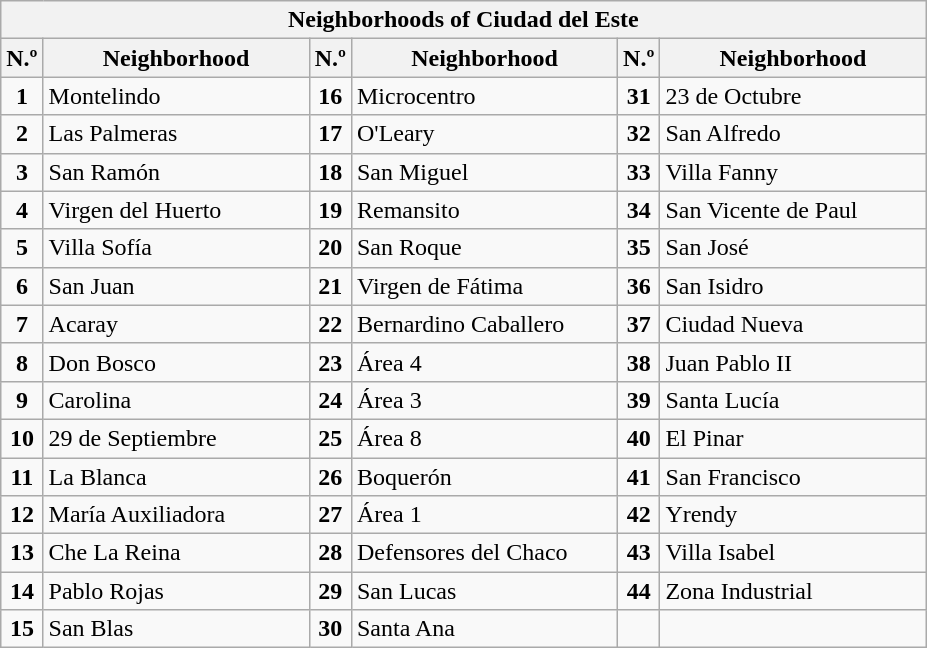<table class="wikitable" |>
<tr>
<th colspan="6">Neighborhoods of Ciudad del Este</th>
</tr>
<tr>
<th width="15px;">N.º</th>
<th width="170px;">Neighborhood</th>
<th width="15px;">N.º</th>
<th width="170px;">Neighborhood</th>
<th width="15px;">N.º</th>
<th width="170px;">Neighborhood</th>
</tr>
<tr>
<td align="center"><strong>1</strong></td>
<td align="left">Montelindo</td>
<td align="center"><strong>16</strong></td>
<td align="left">Microcentro</td>
<td align="center"><strong>31</strong></td>
<td align="left">23 de Octubre</td>
</tr>
<tr>
<td align="center"><strong>2</strong></td>
<td align="left">Las Palmeras</td>
<td align="center"><strong>17</strong></td>
<td align="left">O'Leary</td>
<td align="center"><strong>32</strong></td>
<td align="left">San Alfredo</td>
</tr>
<tr>
<td align="center"><strong>3</strong></td>
<td align="left">San Ramón</td>
<td align="center"><strong>18</strong></td>
<td align="left">San Miguel</td>
<td align="center"><strong>33</strong></td>
<td align="left">Villa Fanny</td>
</tr>
<tr>
<td align="center"><strong>4</strong></td>
<td align="left">Virgen del Huerto</td>
<td align="center"><strong>19</strong></td>
<td align="left">Remansito</td>
<td align="center"><strong>34</strong></td>
<td align="left">San Vicente de Paul</td>
</tr>
<tr>
<td align="center"><strong>5</strong></td>
<td align="left">Villa Sofía</td>
<td align="center"><strong>20</strong></td>
<td align="left">San Roque</td>
<td align="center"><strong>35</strong></td>
<td align="left">San José</td>
</tr>
<tr>
<td align="center"><strong>6</strong></td>
<td align="left">San Juan</td>
<td align="center"><strong>21</strong></td>
<td align="left">Virgen de Fátima</td>
<td align="center"><strong>36</strong></td>
<td align="left">San Isidro</td>
</tr>
<tr>
<td align="center"><strong>7</strong></td>
<td align="left">Acaray</td>
<td align="center"><strong>22</strong></td>
<td align="left">Bernardino Caballero</td>
<td align="center"><strong>37</strong></td>
<td align="left">Ciudad Nueva</td>
</tr>
<tr>
<td align="center"><strong>8</strong></td>
<td align="left">Don Bosco</td>
<td align="center"><strong>23</strong></td>
<td align="left">Área 4</td>
<td align="center"><strong>38</strong></td>
<td align="left">Juan Pablo II</td>
</tr>
<tr>
<td align="center"><strong>9</strong></td>
<td align="left">Carolina</td>
<td align="center"><strong>24</strong></td>
<td align="left">Área 3</td>
<td align="center"><strong>39</strong></td>
<td align="left">Santa Lucía</td>
</tr>
<tr>
<td align="center"><strong>10</strong></td>
<td align="left">29 de Septiembre</td>
<td align="center"><strong>25</strong></td>
<td align="left">Área 8</td>
<td align="center"><strong>40</strong></td>
<td align="left">El Pinar</td>
</tr>
<tr>
<td align="center"><strong>11</strong></td>
<td align="left">La Blanca</td>
<td align="center"><strong>26</strong></td>
<td align="left">Boquerón</td>
<td align="center"><strong>41</strong></td>
<td align="left">San Francisco</td>
</tr>
<tr>
<td align="center"><strong>12</strong></td>
<td align="left">María Auxiliadora</td>
<td align="center"><strong>27</strong></td>
<td align="left">Área 1</td>
<td align="center"><strong>42</strong></td>
<td align="left">Yrendy</td>
</tr>
<tr>
<td align="center"><strong>13</strong></td>
<td align="left">Che La Reina</td>
<td align="center"><strong>28</strong></td>
<td align="left">Defensores del Chaco</td>
<td align="center"><strong>43</strong></td>
<td align="left">Villa Isabel</td>
</tr>
<tr>
<td align="center"><strong>14</strong></td>
<td align="left">Pablo Rojas</td>
<td align="center"><strong>29</strong></td>
<td align="left">San Lucas</td>
<td align="center"><strong>44</strong></td>
<td align="left">Zona Industrial</td>
</tr>
<tr>
<td align="center"><strong>15</strong></td>
<td align="left">San Blas</td>
<td align="center"><strong>30</strong></td>
<td align="left">Santa Ana</td>
<td></td>
<td></td>
</tr>
</table>
